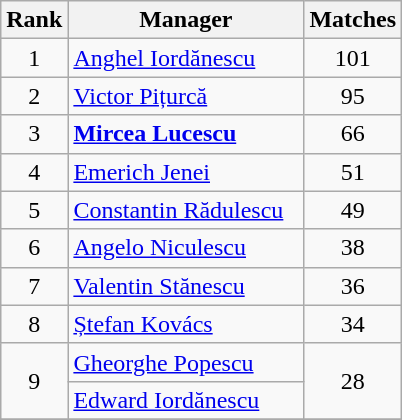<table class="wikitable sortable" style="text-align: center;">
<tr>
<th width=30>Rank</th>
<th width=150>Manager</th>
<th width=40>Matches</th>
</tr>
<tr>
<td>1</td>
<td style="text-align:left"><a href='#'>Anghel Iordănescu</a></td>
<td>101</td>
</tr>
<tr>
<td>2</td>
<td style="text-align:left"><a href='#'>Victor Pițurcă</a></td>
<td>95</td>
</tr>
<tr>
<td>3</td>
<td style="text-align:left"><strong><a href='#'>Mircea Lucescu</a></strong></td>
<td>66</td>
</tr>
<tr>
<td>4</td>
<td style="text-align:left"><a href='#'>Emerich Jenei</a></td>
<td>51</td>
</tr>
<tr>
<td>5</td>
<td style="text-align:left"><a href='#'>Constantin Rădulescu</a></td>
<td>49</td>
</tr>
<tr>
<td>6</td>
<td style="text-align:left"><a href='#'>Angelo Niculescu</a></td>
<td>38</td>
</tr>
<tr>
<td>7</td>
<td style="text-align:left"><a href='#'>Valentin Stănescu</a></td>
<td>36</td>
</tr>
<tr>
<td>8</td>
<td style="text-align:left"><a href='#'>Ștefan Kovács</a></td>
<td>34</td>
</tr>
<tr>
<td rowspan="2">9</td>
<td style="text-align:left"><a href='#'>Gheorghe Popescu</a></td>
<td rowspan="2">28</td>
</tr>
<tr>
<td style="text-align:left"><a href='#'>Edward Iordănescu</a></td>
</tr>
<tr>
</tr>
</table>
